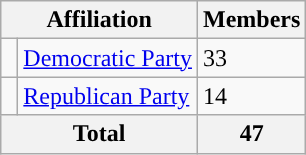<table class="wikitable">
<tr>
<th colspan=2>Affiliation</th>
<th>Members</th>
</tr>
<tr>
<td style="background-color:"> </td>
<td><a href='#'>Democratic Party</a></td>
<td>33</td>
</tr>
<tr>
<td style="background-color:"> </td>
<td><a href='#'>Republican Party</a></td>
<td>14</td>
</tr>
<tr>
<th colspan=2>Total</th>
<th>47</th>
</tr>
</table>
